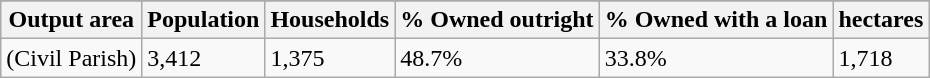<table class="wikitable">
<tr>
</tr>
<tr>
<th>Output area</th>
<th>Population</th>
<th>Households</th>
<th>% Owned outright</th>
<th>% Owned with a loan</th>
<th>hectares</th>
</tr>
<tr>
<td>(Civil Parish)</td>
<td>3,412</td>
<td>1,375</td>
<td>48.7%</td>
<td>33.8%</td>
<td>1,718</td>
</tr>
</table>
